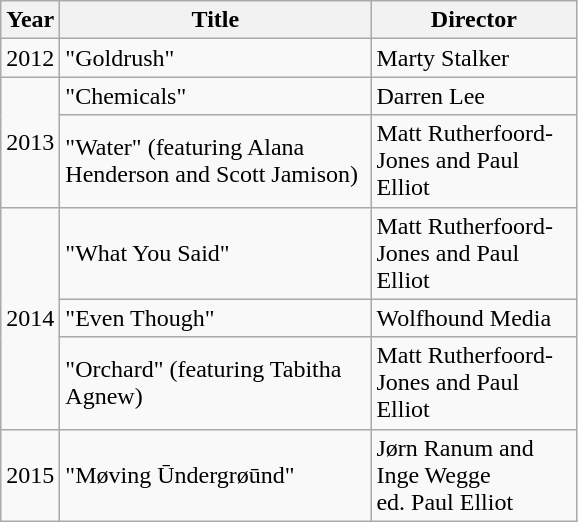<table class="wikitable" border="1">
<tr>
<th>Year</th>
<th width="200">Title</th>
<th width="130">Director</th>
</tr>
<tr>
<td>2012</td>
<td>"Goldrush"</td>
<td>Marty Stalker</td>
</tr>
<tr>
<td rowspan="2">2013</td>
<td>"Chemicals"</td>
<td>Darren Lee</td>
</tr>
<tr>
<td>"Water" (featuring Alana Henderson and Scott Jamison)</td>
<td>Matt Rutherfoord-Jones and Paul Elliot</td>
</tr>
<tr>
<td rowspan="3">2014</td>
<td>"What You Said"</td>
<td>Matt Rutherfoord-Jones and Paul Elliot</td>
</tr>
<tr>
<td>"Even Though"</td>
<td>Wolfhound Media</td>
</tr>
<tr>
<td>"Orchard" (featuring Tabitha Agnew)</td>
<td>Matt Rutherfoord-Jones and Paul Elliot</td>
</tr>
<tr>
<td rowspan="1">2015</td>
<td>"Møving Ūndergrøūnd"</td>
<td>Jørn Ranum and Inge Wegge<br>ed. Paul Elliot</td>
</tr>
</table>
